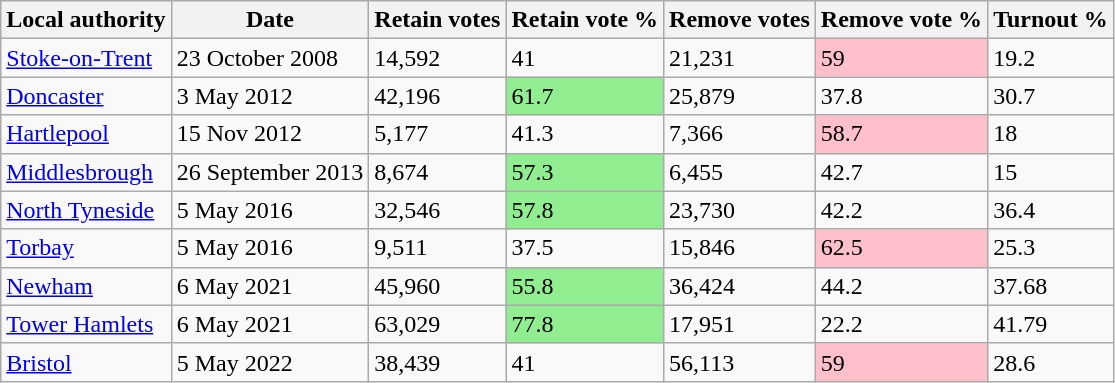<table class="wikitable sortable">
<tr>
<th>Local authority</th>
<th>Date</th>
<th>Retain votes</th>
<th>Retain vote %</th>
<th>Remove votes</th>
<th>Remove vote %</th>
<th>Turnout %</th>
</tr>
<tr>
<td><a href='#'>Stoke-on-Trent</a></td>
<td>23 October 2008</td>
<td>14,592</td>
<td>41</td>
<td>21,231</td>
<td style="background:pink;">59</td>
<td>19.2</td>
</tr>
<tr>
<td><a href='#'>Doncaster</a></td>
<td>3 May 2012</td>
<td>42,196</td>
<td bgcolor=lightgreen>61.7</td>
<td>25,879</td>
<td>37.8</td>
<td>30.7</td>
</tr>
<tr>
<td><a href='#'>Hartlepool</a></td>
<td>15 Nov 2012</td>
<td>5,177</td>
<td>41.3</td>
<td>7,366</td>
<td style="background:pink;">58.7</td>
<td>18</td>
</tr>
<tr>
<td><a href='#'>Middlesbrough</a></td>
<td>26 September 2013</td>
<td>8,674</td>
<td bgcolor=lightgreen>57.3</td>
<td>6,455</td>
<td>42.7</td>
<td>15</td>
</tr>
<tr>
<td><a href='#'>North Tyneside</a></td>
<td>5 May 2016</td>
<td>32,546</td>
<td bgcolor=lightgreen>57.8</td>
<td>23,730</td>
<td>42.2</td>
<td>36.4</td>
</tr>
<tr>
<td><a href='#'>Torbay</a></td>
<td>5 May 2016</td>
<td>9,511</td>
<td>37.5</td>
<td>15,846</td>
<td style="background:pink;">62.5</td>
<td>25.3</td>
</tr>
<tr>
<td><a href='#'>Newham</a></td>
<td>6 May 2021</td>
<td>45,960</td>
<td bgcolor=lightgreen>55.8</td>
<td>36,424</td>
<td>44.2</td>
<td>37.68</td>
</tr>
<tr>
<td><a href='#'>Tower Hamlets</a></td>
<td>6 May 2021</td>
<td>63,029</td>
<td bgcolor=lightgreen>77.8</td>
<td>17,951</td>
<td>22.2</td>
<td>41.79</td>
</tr>
<tr>
<td><a href='#'>Bristol</a></td>
<td>5 May 2022</td>
<td>38,439</td>
<td>41</td>
<td>56,113</td>
<td style="background:pink;">59</td>
<td>28.6</td>
</tr>
</table>
